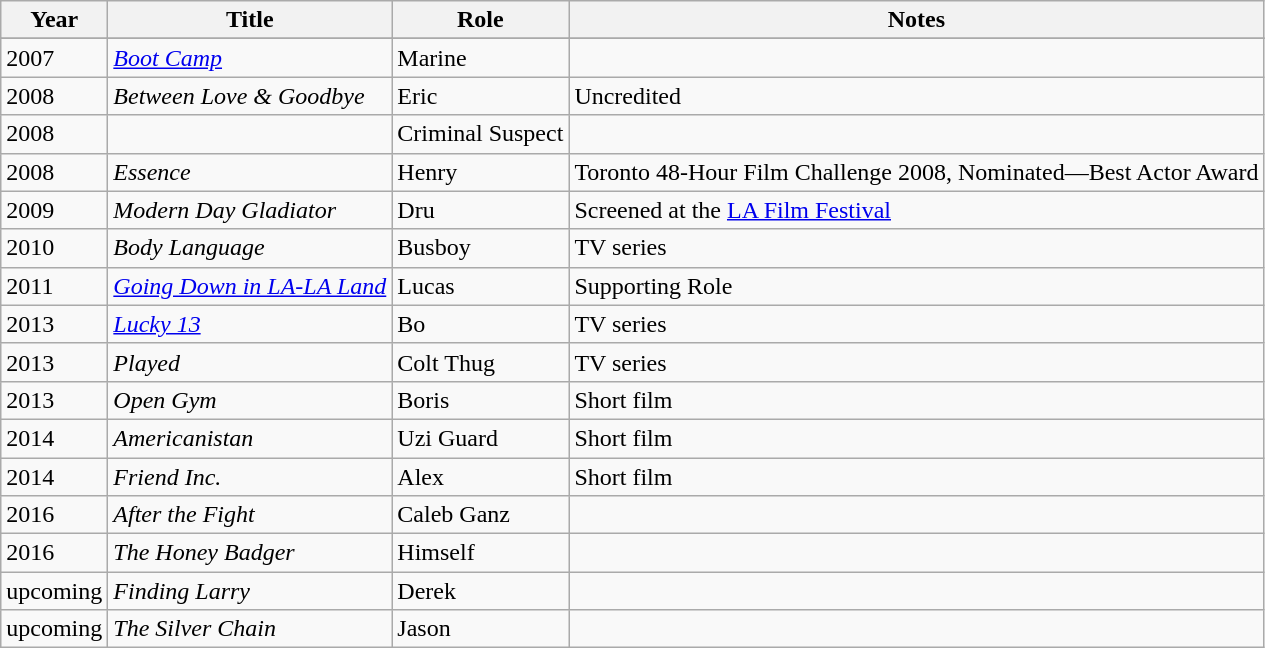<table class="wikitable sortable">
<tr>
<th>Year</th>
<th>Title</th>
<th>Role</th>
<th class="unsortable">Notes</th>
</tr>
<tr>
</tr>
<tr>
<td>2007</td>
<td><em><a href='#'>Boot Camp</a></em></td>
<td>Marine</td>
<td></td>
</tr>
<tr>
<td>2008</td>
<td><em>Between Love & Goodbye</em></td>
<td>Eric</td>
<td>Uncredited</td>
</tr>
<tr>
<td>2008</td>
<td><em></em></td>
<td>Criminal Suspect</td>
<td></td>
</tr>
<tr>
<td>2008</td>
<td><em>Essence</em></td>
<td>Henry</td>
<td>Toronto 48-Hour Film Challenge 2008, Nominated—Best Actor Award</td>
</tr>
<tr>
<td>2009</td>
<td><em>Modern Day Gladiator</em></td>
<td>Dru</td>
<td>Screened at the <a href='#'>LA Film Festival</a></td>
</tr>
<tr>
<td>2010</td>
<td><em>Body Language</em></td>
<td>Busboy</td>
<td>TV series</td>
</tr>
<tr>
<td>2011</td>
<td><em><a href='#'>Going Down in LA-LA Land</a></em></td>
<td>Lucas</td>
<td>Supporting Role</td>
</tr>
<tr>
<td>2013</td>
<td><em><a href='#'>Lucky 13</a></em></td>
<td>Bo</td>
<td>TV series</td>
</tr>
<tr>
<td>2013</td>
<td><em>Played</em></td>
<td>Colt Thug</td>
<td>TV series</td>
</tr>
<tr>
<td>2013</td>
<td><em>Open Gym</em></td>
<td>Boris</td>
<td>Short film</td>
</tr>
<tr>
<td>2014</td>
<td><em>Americanistan</em></td>
<td>Uzi Guard</td>
<td>Short film</td>
</tr>
<tr>
<td>2014</td>
<td><em>Friend Inc.</em></td>
<td>Alex</td>
<td>Short film</td>
</tr>
<tr>
<td>2016</td>
<td><em>After the Fight</em></td>
<td>Caleb Ganz</td>
<td></td>
</tr>
<tr>
<td>2016</td>
<td><em>The Honey Badger</em></td>
<td>Himself</td>
<td></td>
</tr>
<tr>
<td>upcoming</td>
<td><em>Finding Larry</em></td>
<td>Derek</td>
<td></td>
</tr>
<tr>
<td>upcoming</td>
<td><em>The Silver Chain</em></td>
<td>Jason</td>
<td></td>
</tr>
</table>
